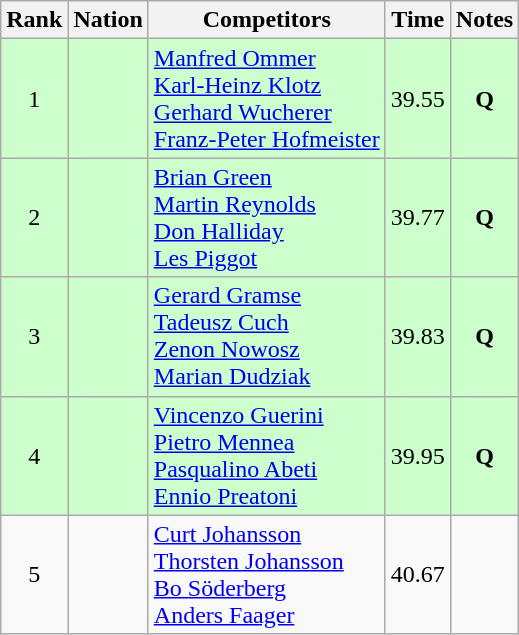<table class="wikitable sortable" style="text-align:center">
<tr>
<th>Rank</th>
<th>Nation</th>
<th>Competitors</th>
<th>Time</th>
<th>Notes</th>
</tr>
<tr bgcolor=ccffcc>
<td>1</td>
<td align=left></td>
<td align=left><a href='#'>Manfred Ommer</a><br><a href='#'>Karl-Heinz Klotz</a><br><a href='#'>Gerhard Wucherer</a><br><a href='#'>Franz-Peter Hofmeister</a></td>
<td>39.55</td>
<td><strong>Q</strong></td>
</tr>
<tr bgcolor=ccffcc>
<td>2</td>
<td align=left></td>
<td align=left><a href='#'>Brian Green</a><br><a href='#'>Martin Reynolds</a><br><a href='#'>Don Halliday</a><br><a href='#'>Les Piggot</a></td>
<td>39.77</td>
<td><strong>Q</strong></td>
</tr>
<tr bgcolor=ccffcc>
<td>3</td>
<td align=left></td>
<td align=left><a href='#'>Gerard Gramse</a><br><a href='#'>Tadeusz Cuch</a><br><a href='#'>Zenon Nowosz</a><br><a href='#'>Marian Dudziak</a></td>
<td>39.83</td>
<td><strong>Q</strong></td>
</tr>
<tr bgcolor=ccffcc>
<td>4</td>
<td align=left></td>
<td align=left><a href='#'>Vincenzo Guerini</a><br><a href='#'>Pietro Mennea</a><br><a href='#'>Pasqualino Abeti</a><br><a href='#'>Ennio Preatoni</a></td>
<td>39.95</td>
<td><strong>Q</strong></td>
</tr>
<tr>
<td>5</td>
<td align=left></td>
<td align=left><a href='#'>Curt Johansson</a><br><a href='#'>Thorsten Johansson</a><br><a href='#'>Bo Söderberg</a><br><a href='#'>Anders Faager</a></td>
<td>40.67</td>
<td></td>
</tr>
</table>
